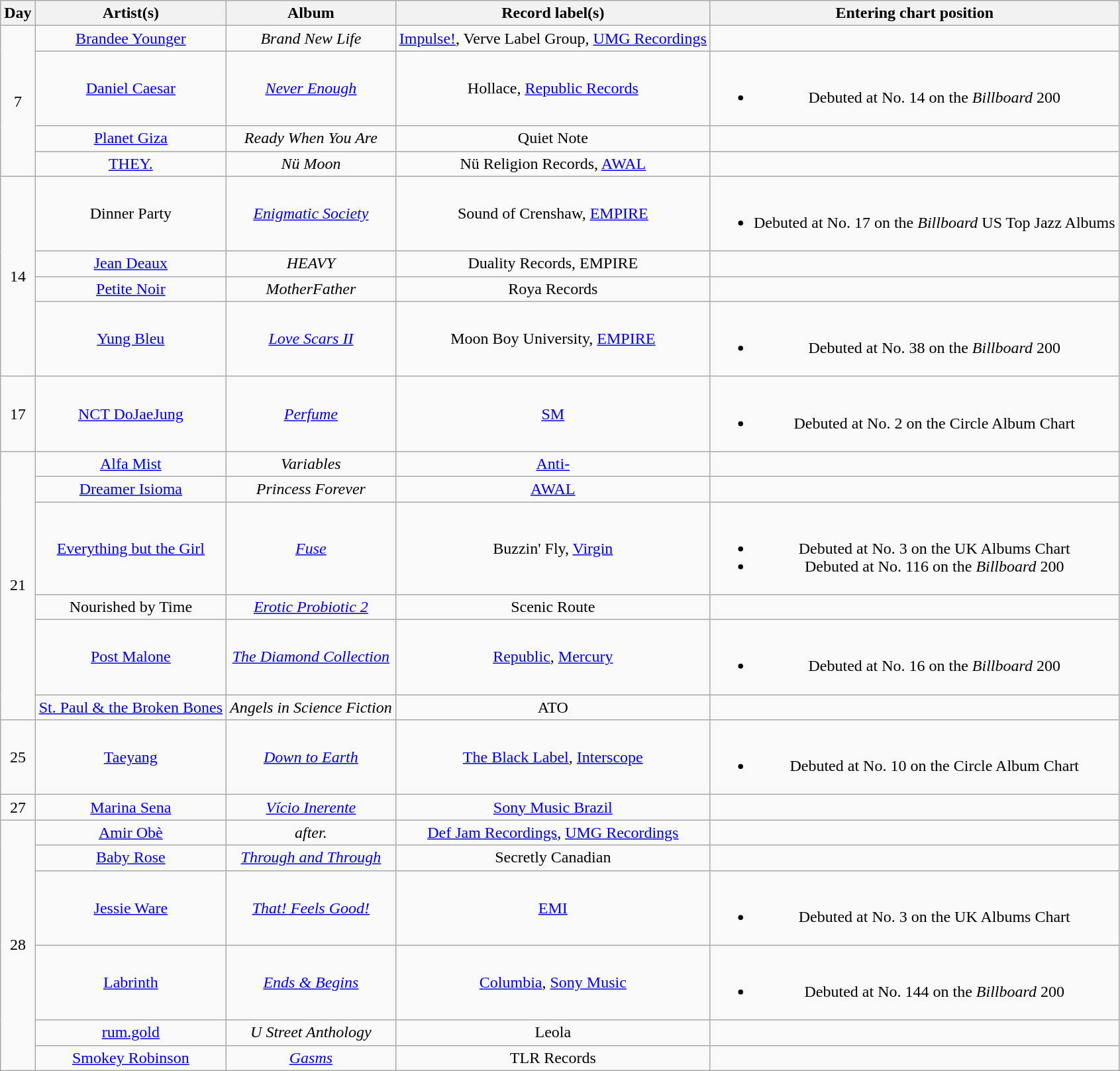<table class="wikitable" style="text-align:center;">
<tr>
<th scope="col">Day</th>
<th scope="col">Artist(s)</th>
<th scope="col">Album</th>
<th scope="col">Record label(s)</th>
<th scope="col">Entering chart position</th>
</tr>
<tr>
<td rowspan="4">7</td>
<td><a href='#'>Brandee Younger</a></td>
<td><em>Brand New Life</em></td>
<td><a href='#'>Impulse!</a>, Verve Label Group, <a href='#'>UMG Recordings</a></td>
<td></td>
</tr>
<tr>
<td><a href='#'>Daniel Caesar</a></td>
<td><em><a href='#'>Never Enough</a></em></td>
<td>Hollace, <a href='#'>Republic Records</a></td>
<td><br><ul><li>Debuted at No. 14 on the <em>Billboard</em> 200</li></ul></td>
</tr>
<tr>
<td><a href='#'>Planet Giza</a></td>
<td><em>Ready When You Are</em></td>
<td>Quiet Note</td>
<td></td>
</tr>
<tr>
<td><a href='#'>THEY.</a></td>
<td><em>Nü Moon</em></td>
<td>Nü Religion Records, <a href='#'>AWAL</a></td>
<td></td>
</tr>
<tr>
<td rowspan="4">14</td>
<td>Dinner Party</td>
<td><em><a href='#'>Enigmatic Society</a></em></td>
<td>Sound of Crenshaw, <a href='#'>EMPIRE</a></td>
<td><br><ul><li>Debuted at No. 17 on the <em>Billboard</em> US Top Jazz Albums</li></ul></td>
</tr>
<tr>
<td><a href='#'>Jean Deaux</a></td>
<td><em>HEAVY</em></td>
<td>Duality Records, EMPIRE</td>
<td></td>
</tr>
<tr>
<td><a href='#'>Petite Noir</a></td>
<td><em>MotherFather</em></td>
<td>Roya Records</td>
<td></td>
</tr>
<tr>
<td><a href='#'>Yung Bleu</a></td>
<td><em><a href='#'>Love Scars II</a></em></td>
<td>Moon Boy University, <a href='#'>EMPIRE</a></td>
<td><br><ul><li>Debuted at No. 38 on the <em>Billboard</em> 200</li></ul></td>
</tr>
<tr>
<td>17</td>
<td><a href='#'>NCT DoJaeJung</a></td>
<td><em><a href='#'>Perfume</a></em></td>
<td><a href='#'>SM</a></td>
<td><br><ul><li>Debuted at No. 2 on the Circle Album Chart</li></ul></td>
</tr>
<tr>
<td rowspan="6">21</td>
<td><a href='#'>Alfa Mist</a></td>
<td><em>Variables</em></td>
<td><a href='#'>Anti-</a></td>
<td></td>
</tr>
<tr>
<td><a href='#'>Dreamer Isioma</a></td>
<td><em>Princess Forever</em></td>
<td><a href='#'>AWAL</a></td>
<td></td>
</tr>
<tr>
<td><a href='#'>Everything but the Girl</a></td>
<td><em><a href='#'>Fuse</a></em></td>
<td>Buzzin' Fly, <a href='#'>Virgin</a></td>
<td><br><ul><li>Debuted at No. 3 on the UK Albums Chart</li><li>Debuted at No. 116 on the <em>Billboard</em> 200</li></ul></td>
</tr>
<tr>
<td>Nourished by Time</td>
<td><em><a href='#'>Erotic Probiotic 2</a></em></td>
<td>Scenic Route</td>
<td></td>
</tr>
<tr>
<td><a href='#'>Post Malone</a></td>
<td><em><a href='#'>The Diamond Collection</a></em></td>
<td><a href='#'>Republic</a>, <a href='#'>Mercury</a></td>
<td><br><ul><li>Debuted at No. 16 on the <em>Billboard</em> 200</li></ul></td>
</tr>
<tr>
<td><a href='#'>St. Paul & the Broken Bones</a></td>
<td><em>Angels in Science Fiction</em></td>
<td>ATO</td>
<td></td>
</tr>
<tr>
<td>25</td>
<td><a href='#'>Taeyang</a></td>
<td><em><a href='#'>Down to Earth</a></em></td>
<td><a href='#'>The Black Label</a>, <a href='#'>Interscope</a></td>
<td><br><ul><li>Debuted at No. 10 on the Circle Album Chart</li></ul></td>
</tr>
<tr>
<td>27</td>
<td><a href='#'>Marina Sena</a></td>
<td><em><a href='#'>Vício Inerente</a></em></td>
<td><a href='#'>Sony Music Brazil</a></td>
<td></td>
</tr>
<tr>
<td rowspan="6">28</td>
<td><a href='#'>Amir Obè</a></td>
<td><em>after.</em></td>
<td><a href='#'>Def Jam Recordings</a>, <a href='#'>UMG Recordings</a></td>
<td></td>
</tr>
<tr>
<td><a href='#'>Baby Rose</a></td>
<td><em><a href='#'>Through and Through</a></em></td>
<td>Secretly Canadian</td>
<td></td>
</tr>
<tr>
<td><a href='#'>Jessie Ware</a></td>
<td><em><a href='#'>That! Feels Good!</a></em></td>
<td><a href='#'>EMI</a></td>
<td><br><ul><li>Debuted at No. 3 on the UK Albums Chart</li></ul></td>
</tr>
<tr>
<td><a href='#'>Labrinth</a></td>
<td><em><a href='#'>Ends & Begins</a></em></td>
<td><a href='#'>Columbia</a>, <a href='#'>Sony Music</a></td>
<td><br><ul><li>Debuted at No. 144 on the <em>Billboard</em> 200</li></ul></td>
</tr>
<tr>
<td><a href='#'>rum.gold</a></td>
<td><em>U Street Anthology</em></td>
<td>Leola</td>
<td></td>
</tr>
<tr>
<td><a href='#'>Smokey Robinson</a></td>
<td><em><a href='#'>Gasms</a></em></td>
<td>TLR Records</td>
<td></td>
</tr>
</table>
